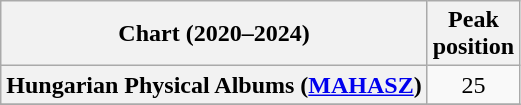<table class="wikitable sortable plainrowheaders">
<tr>
<th>Chart (2020–2024)</th>
<th>Peak<br>position</th>
</tr>
<tr>
<th scope="row">Hungarian Physical Albums (<a href='#'>MAHASZ</a>)</th>
<td align=center>25</td>
</tr>
<tr>
</tr>
</table>
